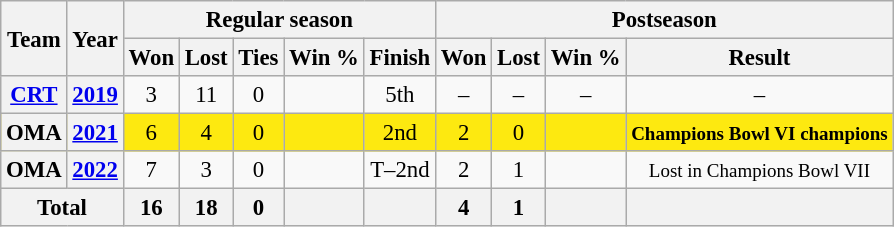<table class="wikitable" style="font-size: 95%; text-align:center;">
<tr>
<th rowspan="2">Team</th>
<th rowspan="2">Year</th>
<th colspan="5">Regular season</th>
<th colspan="4">Postseason</th>
</tr>
<tr>
<th>Won</th>
<th>Lost</th>
<th>Ties</th>
<th>Win %</th>
<th>Finish</th>
<th>Won</th>
<th>Lost</th>
<th>Win %</th>
<th>Result</th>
</tr>
<tr>
<th><a href='#'>CRT</a></th>
<th><a href='#'>2019</a></th>
<td>3</td>
<td>11</td>
<td>0</td>
<td></td>
<td>5th</td>
<td>–</td>
<td>–</td>
<td>–</td>
<td>–</td>
</tr>
<tr style="background:#FDE910;">
<th>OMA</th>
<th><a href='#'>2021</a></th>
<td>6</td>
<td>4</td>
<td>0</td>
<td></td>
<td>2nd</td>
<td>2</td>
<td>0</td>
<td></td>
<td><small><strong>Champions Bowl VI champions</strong></small></td>
</tr>
<tr>
<th>OMA</th>
<th><a href='#'>2022</a></th>
<td>7</td>
<td>3</td>
<td>0</td>
<td></td>
<td>T–2nd</td>
<td>2</td>
<td>1</td>
<td></td>
<td><small>Lost in Champions Bowl VII</small></td>
</tr>
<tr>
<th colspan="2">Total</th>
<th>16</th>
<th>18</th>
<th>0</th>
<th></th>
<th></th>
<th>4</th>
<th>1</th>
<th></th>
<th></th>
</tr>
</table>
